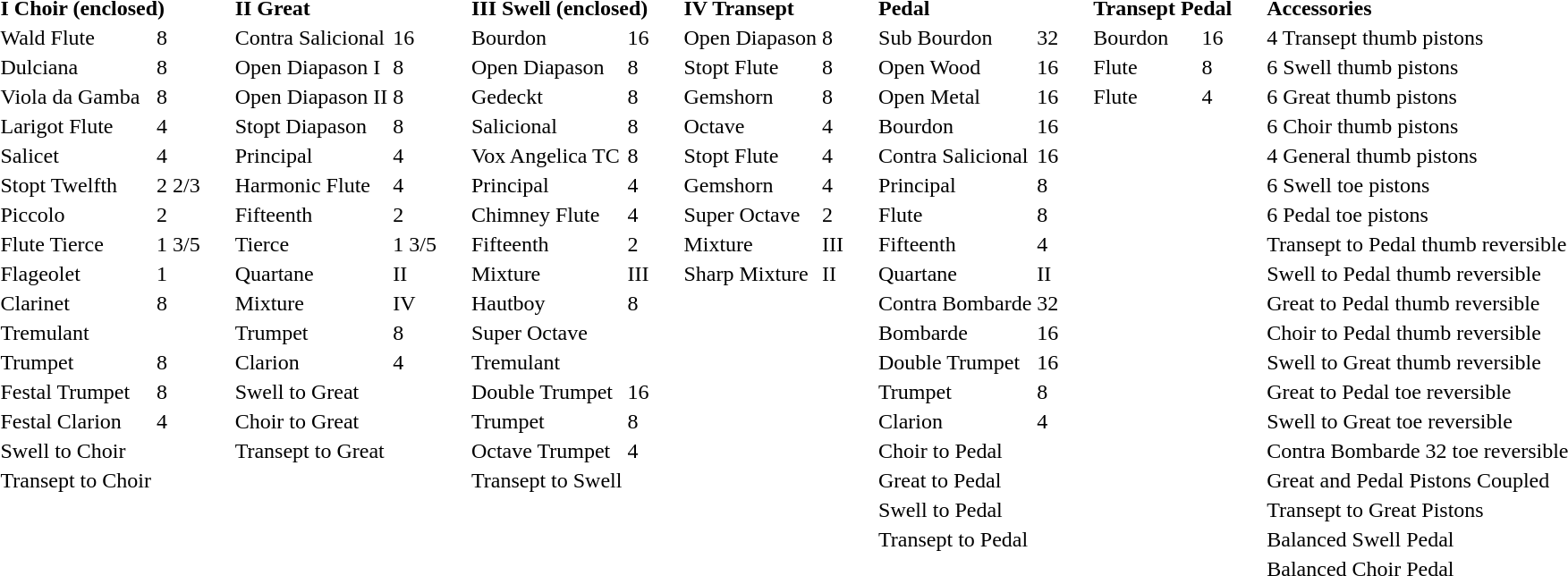<table border="0" cellspacing="0" cellpadding="10" style="border-collapse:collapse;">
<tr>
<td style="vertical-align:top"><br><table border="0">
<tr>
<td colspan=2><strong>I Choir (enclosed)</strong><br></td>
</tr>
<tr>
<td>Wald Flute</td>
<td>8</td>
</tr>
<tr>
<td>Dulciana</td>
<td>8</td>
</tr>
<tr>
<td>Viola da Gamba</td>
<td>8</td>
</tr>
<tr>
<td>Larigot Flute</td>
<td>4</td>
</tr>
<tr>
<td>Salicet</td>
<td>4</td>
</tr>
<tr>
<td>Stopt Twelfth</td>
<td>2 2/3</td>
</tr>
<tr>
<td>Piccolo</td>
<td>2</td>
</tr>
<tr>
<td>Flute Tierce</td>
<td>1 3/5</td>
</tr>
<tr>
<td>Flageolet</td>
<td>1</td>
</tr>
<tr>
<td>Clarinet</td>
<td>8</td>
</tr>
<tr>
<td>Tremulant</td>
</tr>
<tr>
<td>Trumpet</td>
<td>8</td>
</tr>
<tr>
<td>Festal Trumpet</td>
<td>8</td>
</tr>
<tr>
<td>Festal Clarion</td>
<td>4</td>
</tr>
<tr>
<td>Swell to Choir</td>
</tr>
<tr>
<td>Transept to Choir</td>
</tr>
</table>
</td>
<td style="vertical-align:top"><br><table border="0">
<tr>
<td colspan=2><strong>II Great</strong><br></td>
</tr>
<tr>
<td>Contra Salicional</td>
<td>16</td>
</tr>
<tr>
<td>Open Diapason I</td>
<td>8</td>
</tr>
<tr>
<td>Open Diapason II</td>
<td>8</td>
</tr>
<tr>
<td>Stopt Diapason</td>
<td>8</td>
</tr>
<tr>
<td>Principal</td>
<td>4</td>
</tr>
<tr>
<td>Harmonic Flute</td>
<td>4</td>
</tr>
<tr>
<td>Fifteenth</td>
<td>2</td>
</tr>
<tr>
<td>Tierce</td>
<td>1 3/5</td>
</tr>
<tr>
<td>Quartane</td>
<td>II</td>
</tr>
<tr>
<td>Mixture</td>
<td>IV</td>
</tr>
<tr>
<td>Trumpet</td>
<td>8</td>
</tr>
<tr>
<td>Clarion</td>
<td>4</td>
</tr>
<tr>
<td>Swell to Great</td>
</tr>
<tr>
<td>Choir to Great</td>
</tr>
<tr>
<td>Transept to Great</td>
</tr>
</table>
</td>
<td style="vertical-align:top"><br><table border="0">
<tr>
<td colspan=2><strong>III Swell (enclosed)</strong><br></td>
</tr>
<tr>
<td>Bourdon</td>
<td>16</td>
</tr>
<tr>
<td>Open Diapason</td>
<td>8</td>
</tr>
<tr>
<td>Gedeckt</td>
<td>8</td>
</tr>
<tr>
<td>Salicional</td>
<td>8</td>
</tr>
<tr>
<td>Vox Angelica TC</td>
<td>8</td>
</tr>
<tr>
<td>Principal</td>
<td>4</td>
</tr>
<tr>
<td>Chimney Flute</td>
<td>4</td>
</tr>
<tr>
<td>Fifteenth</td>
<td>2</td>
</tr>
<tr>
<td>Mixture</td>
<td>III</td>
</tr>
<tr>
<td>Hautboy</td>
<td>8</td>
</tr>
<tr>
<td>Super Octave</td>
</tr>
<tr>
<td>Tremulant</td>
</tr>
<tr>
<td>Double Trumpet</td>
<td>16</td>
</tr>
<tr>
<td>Trumpet</td>
<td>8</td>
</tr>
<tr>
<td>Octave Trumpet</td>
<td>4</td>
</tr>
<tr>
<td>Transept to Swell</td>
</tr>
</table>
</td>
<td style="vertical-align:top"><br><table border="0">
<tr>
<td colspan=2><strong>IV Transept</strong><br></td>
</tr>
<tr>
<td>Open Diapason</td>
<td>8</td>
</tr>
<tr>
<td>Stopt Flute</td>
<td>8</td>
</tr>
<tr>
<td>Gemshorn</td>
<td>8</td>
</tr>
<tr>
<td>Octave</td>
<td>4</td>
</tr>
<tr>
<td>Stopt Flute</td>
<td>4</td>
</tr>
<tr>
<td>Gemshorn</td>
<td>4</td>
</tr>
<tr>
<td>Super Octave</td>
<td>2</td>
</tr>
<tr>
<td>Mixture</td>
<td>III</td>
</tr>
<tr>
<td>Sharp Mixture</td>
<td>II</td>
</tr>
</table>
</td>
<td style="vertical-align:top"><br><table border="0">
<tr>
<td colspan=2><strong>Pedal</strong><br></td>
</tr>
<tr>
<td>Sub Bourdon</td>
<td>32</td>
</tr>
<tr>
<td>Open Wood</td>
<td>16</td>
</tr>
<tr>
<td>Open Metal</td>
<td>16</td>
</tr>
<tr>
<td>Bourdon</td>
<td>16</td>
</tr>
<tr>
<td>Contra Salicional</td>
<td>16</td>
</tr>
<tr>
<td>Principal</td>
<td>8</td>
</tr>
<tr>
<td>Flute</td>
<td>8</td>
</tr>
<tr>
<td>Fifteenth</td>
<td>4</td>
</tr>
<tr>
<td>Quartane</td>
<td>II</td>
</tr>
<tr>
<td>Contra Bombarde</td>
<td>32</td>
</tr>
<tr>
<td>Bombarde</td>
<td>16</td>
</tr>
<tr>
<td>Double Trumpet</td>
<td>16</td>
</tr>
<tr>
<td>Trumpet</td>
<td>8</td>
</tr>
<tr>
<td>Clarion</td>
<td>4</td>
</tr>
<tr>
<td>Choir to Pedal</td>
</tr>
<tr>
<td>Great to Pedal</td>
</tr>
<tr>
<td>Swell to Pedal</td>
</tr>
<tr>
<td>Transept to Pedal</td>
</tr>
</table>
</td>
<td style="vertical-align:top"><br><table border="0">
<tr>
<td colspan=2><strong>Transept Pedal</strong><br></td>
</tr>
<tr>
<td>Bourdon</td>
<td>16</td>
</tr>
<tr>
<td>Flute</td>
<td>8</td>
</tr>
<tr>
<td>Flute</td>
<td>4</td>
</tr>
</table>
</td>
<td style="vertical-align:top"><br><table border="0">
<tr>
<td colspan=2><strong>Accessories</strong><br></td>
</tr>
<tr>
<td>4 Transept thumb pistons</td>
</tr>
<tr>
<td>6 Swell thumb pistons</td>
</tr>
<tr>
<td>6 Great thumb pistons</td>
</tr>
<tr>
<td>6 Choir thumb pistons</td>
</tr>
<tr>
<td>4 General thumb pistons</td>
</tr>
<tr>
<td>6 Swell toe pistons</td>
</tr>
<tr>
<td>6 Pedal toe pistons</td>
</tr>
<tr>
<td>Transept to Pedal thumb reversible</td>
</tr>
<tr>
<td>Swell to Pedal thumb reversible</td>
</tr>
<tr>
<td>Great to Pedal thumb reversible</td>
</tr>
<tr>
<td>Choir to Pedal thumb reversible</td>
</tr>
<tr>
<td>Swell to Great thumb reversible</td>
</tr>
<tr>
<td>Great to Pedal toe reversible</td>
</tr>
<tr>
<td>Swell to Great toe reversible</td>
</tr>
<tr>
<td>Contra Bombarde 32 toe reversible</td>
</tr>
<tr>
<td>Great and Pedal Pistons Coupled</td>
</tr>
<tr>
<td>Transept to Great Pistons</td>
</tr>
<tr>
<td>Balanced Swell Pedal</td>
</tr>
<tr>
<td>Balanced Choir Pedal</td>
</tr>
</table>
</td>
</tr>
</table>
